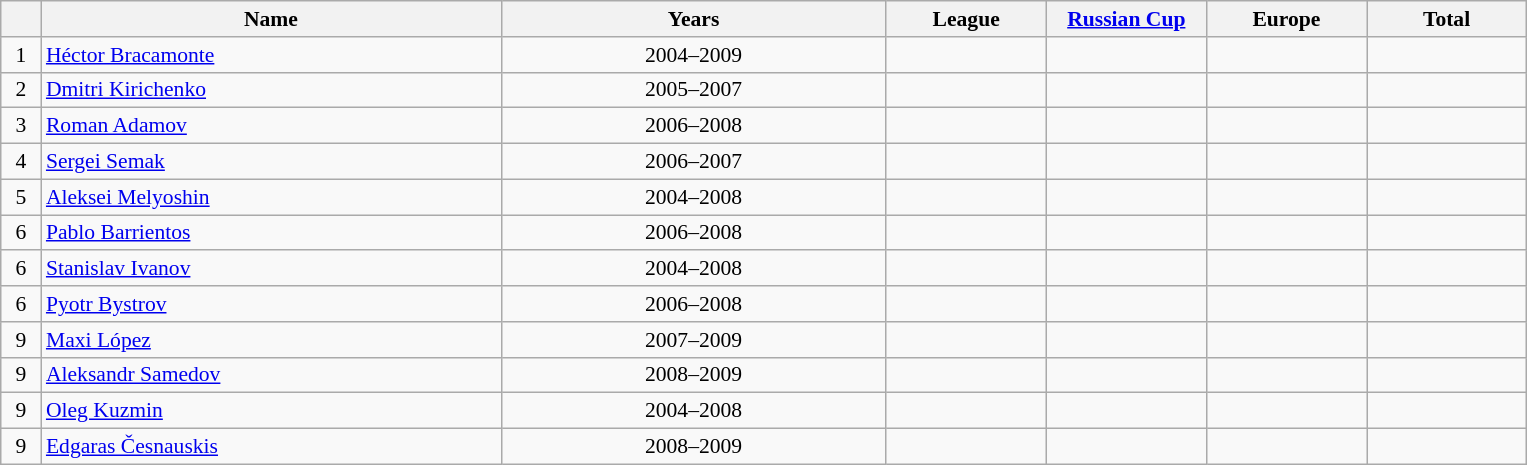<table class="wikitable sortable"  style="text-align:center; font-size:90%; ">
<tr>
<th width=20px></th>
<th width=300px>Name</th>
<th width=250px>Years</th>
<th width=100px>League</th>
<th width=100px><a href='#'>Russian Cup</a></th>
<th width=100px>Europe</th>
<th width=100px>Total</th>
</tr>
<tr>
<td>1</td>
<td align="left"> <a href='#'>Héctor Bracamonte</a></td>
<td>2004–2009</td>
<td></td>
<td></td>
<td></td>
<td></td>
</tr>
<tr>
<td>2</td>
<td align="left"> <a href='#'>Dmitri Kirichenko</a></td>
<td>2005–2007</td>
<td></td>
<td></td>
<td></td>
<td></td>
</tr>
<tr>
<td>3</td>
<td align="left"> <a href='#'>Roman Adamov</a></td>
<td>2006–2008</td>
<td></td>
<td></td>
<td></td>
<td></td>
</tr>
<tr>
<td>4</td>
<td align="left"> <a href='#'>Sergei Semak</a></td>
<td>2006–2007</td>
<td></td>
<td></td>
<td></td>
<td></td>
</tr>
<tr>
<td>5</td>
<td align="left"> <a href='#'>Aleksei Melyoshin</a></td>
<td>2004–2008</td>
<td></td>
<td></td>
<td></td>
<td></td>
</tr>
<tr>
<td>6</td>
<td align="left"> <a href='#'>Pablo Barrientos</a></td>
<td>2006–2008</td>
<td></td>
<td></td>
<td></td>
<td></td>
</tr>
<tr>
<td>6</td>
<td align="left"> <a href='#'>Stanislav Ivanov</a></td>
<td>2004–2008</td>
<td></td>
<td></td>
<td></td>
<td></td>
</tr>
<tr>
<td>6</td>
<td align="left"> <a href='#'>Pyotr Bystrov</a></td>
<td>2006–2008</td>
<td></td>
<td></td>
<td></td>
<td></td>
</tr>
<tr>
<td>9</td>
<td align="left"> <a href='#'>Maxi López</a></td>
<td>2007–2009</td>
<td></td>
<td></td>
<td></td>
<td></td>
</tr>
<tr>
<td>9</td>
<td align="left"> <a href='#'>Aleksandr Samedov</a></td>
<td>2008–2009</td>
<td></td>
<td></td>
<td></td>
<td></td>
</tr>
<tr>
<td>9</td>
<td align="left"> <a href='#'>Oleg Kuzmin</a></td>
<td>2004–2008</td>
<td></td>
<td></td>
<td></td>
<td></td>
</tr>
<tr>
<td>9</td>
<td align="left"> <a href='#'>Edgaras Česnauskis</a></td>
<td>2008–2009</td>
<td></td>
<td></td>
<td></td>
<td></td>
</tr>
</table>
